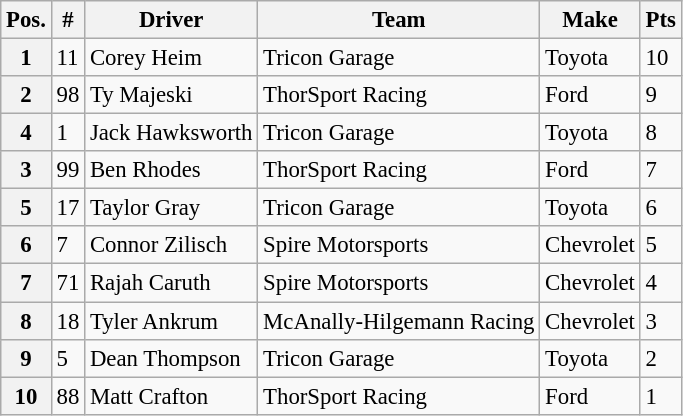<table class="wikitable" style="font-size:95%">
<tr>
<th>Pos.</th>
<th>#</th>
<th>Driver</th>
<th>Team</th>
<th>Make</th>
<th>Pts</th>
</tr>
<tr>
<th>1</th>
<td>11</td>
<td>Corey Heim</td>
<td>Tricon Garage</td>
<td>Toyota</td>
<td>10</td>
</tr>
<tr>
<th>2</th>
<td>98</td>
<td>Ty Majeski</td>
<td>ThorSport Racing</td>
<td>Ford</td>
<td>9</td>
</tr>
<tr>
<th>4</th>
<td>1</td>
<td>Jack Hawksworth</td>
<td>Tricon Garage</td>
<td>Toyota</td>
<td>8</td>
</tr>
<tr>
<th>3</th>
<td>99</td>
<td>Ben Rhodes</td>
<td>ThorSport Racing</td>
<td>Ford</td>
<td>7</td>
</tr>
<tr>
<th>5</th>
<td>17</td>
<td>Taylor Gray</td>
<td>Tricon Garage</td>
<td>Toyota</td>
<td>6</td>
</tr>
<tr>
<th>6</th>
<td>7</td>
<td>Connor Zilisch</td>
<td>Spire Motorsports</td>
<td>Chevrolet</td>
<td>5</td>
</tr>
<tr>
<th>7</th>
<td>71</td>
<td>Rajah Caruth</td>
<td>Spire Motorsports</td>
<td>Chevrolet</td>
<td>4</td>
</tr>
<tr>
<th>8</th>
<td>18</td>
<td>Tyler Ankrum</td>
<td>McAnally-Hilgemann Racing</td>
<td>Chevrolet</td>
<td>3</td>
</tr>
<tr>
<th>9</th>
<td>5</td>
<td>Dean Thompson</td>
<td>Tricon Garage</td>
<td>Toyota</td>
<td>2</td>
</tr>
<tr>
<th>10</th>
<td>88</td>
<td>Matt Crafton</td>
<td>ThorSport Racing</td>
<td>Ford</td>
<td>1</td>
</tr>
</table>
